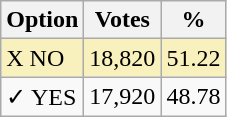<table class="wikitable">
<tr>
<th>Option</th>
<th>Votes</th>
<th>%</th>
</tr>
<tr>
<td style=background:#f8f1bd>X NO</td>
<td style=background:#f8f1bd>18,820</td>
<td style=background:#f8f1bd>51.22</td>
</tr>
<tr>
<td>✓ YES</td>
<td>17,920</td>
<td>48.78</td>
</tr>
</table>
